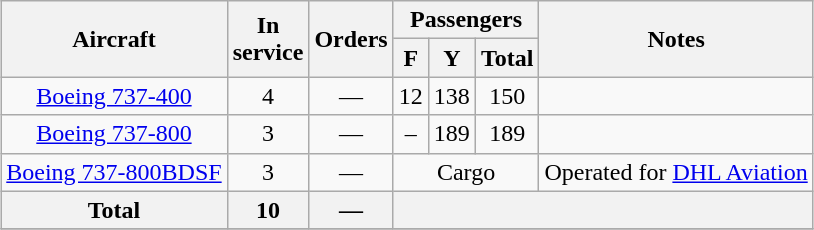<table class="wikitable" style="margin:0.5em auto; text-align:center">
<tr>
<th rowspan=2>Aircraft</th>
<th rowspan=2>In <br> service</th>
<th rowspan=2>Orders</th>
<th colspan=3>Passengers</th>
<th rowspan=2>Notes</th>
</tr>
<tr>
<th><abbr>F</abbr></th>
<th><abbr>Y</abbr></th>
<th>Total</th>
</tr>
<tr>
<td><a href='#'>Boeing 737-400</a></td>
<td>4</td>
<td>—</td>
<td>12</td>
<td>138</td>
<td>150</td>
<td></td>
</tr>
<tr>
<td><a href='#'>Boeing 737-800</a></td>
<td>3</td>
<td>—</td>
<td>–</td>
<td>189</td>
<td>189</td>
<td></td>
</tr>
<tr>
<td><a href='#'>Boeing 737-800BDSF</a></td>
<td>3</td>
<td>—</td>
<td colspan=3><abbr>Cargo</abbr></td>
<td>Operated for <a href='#'>DHL Aviation</a></td>
</tr>
<tr>
<th>Total</th>
<th>10</th>
<th>—</th>
<th colspan=4></th>
</tr>
<tr>
</tr>
</table>
